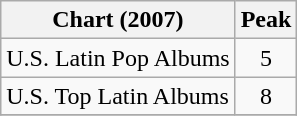<table class="wikitable">
<tr>
<th align="left">Chart (2007)</th>
<th align="left">Peak</th>
</tr>
<tr>
<td align="left">U.S. Latin Pop Albums</td>
<td align="center">5</td>
</tr>
<tr>
<td align="left">U.S. Top Latin Albums</td>
<td align="center">8</td>
</tr>
<tr>
</tr>
</table>
